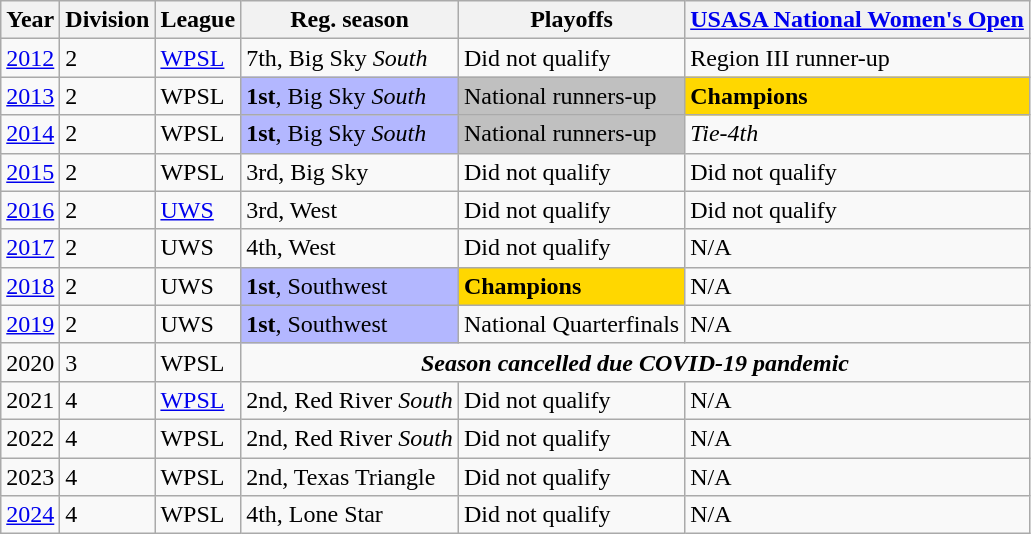<table class="wikitable">
<tr>
<th>Year</th>
<th>Division</th>
<th>League</th>
<th>Reg. season</th>
<th>Playoffs</th>
<th><a href='#'>USASA National Women's Open</a></th>
</tr>
<tr>
<td><a href='#'>2012</a></td>
<td>2</td>
<td><a href='#'>WPSL</a></td>
<td>7th, Big Sky <em>South</em></td>
<td>Did not qualify</td>
<td>Region III runner-up</td>
</tr>
<tr>
<td><a href='#'>2013</a></td>
<td>2</td>
<td>WPSL</td>
<td bgcolor="B3B7FF"><strong>1st</strong>, Big Sky <em>South</em></td>
<td bgcolor="silver">National runners-up</td>
<td bgcolor="gold"><strong>Champions</strong></td>
</tr>
<tr>
<td><a href='#'>2014</a></td>
<td>2</td>
<td>WPSL</td>
<td bgcolor="B3B7FF"><strong>1st</strong>, Big Sky <em>South</em></td>
<td bgcolor="silver">National runners-up</td>
<td><em>Tie-4th</em></td>
</tr>
<tr>
<td><a href='#'>2015</a></td>
<td>2</td>
<td>WPSL</td>
<td>3rd, Big Sky</td>
<td>Did not qualify</td>
<td>Did not qualify</td>
</tr>
<tr>
<td><a href='#'>2016</a></td>
<td>2</td>
<td><a href='#'>UWS</a></td>
<td>3rd, West</td>
<td>Did not qualify</td>
<td>Did not qualify</td>
</tr>
<tr>
<td><a href='#'>2017</a></td>
<td>2</td>
<td>UWS</td>
<td>4th, West</td>
<td>Did not qualify</td>
<td>N/A</td>
</tr>
<tr>
<td><a href='#'>2018</a></td>
<td>2</td>
<td>UWS</td>
<td bgcolor="B3B7FF"><strong>1st</strong>, Southwest</td>
<td bgcolor="gold"><strong>Champions</strong></td>
<td>N/A</td>
</tr>
<tr>
<td><a href='#'>2019</a></td>
<td>2</td>
<td>UWS</td>
<td bgcolor="B3B7FF"><strong>1st</strong>, Southwest</td>
<td>National Quarterfinals</td>
<td>N/A</td>
</tr>
<tr>
<td>2020</td>
<td>3</td>
<td>WPSL</td>
<td colspan="6" rowspan="1" align="center"><strong><em>Season cancelled due COVID-19 pandemic</em></strong></td>
</tr>
<tr>
<td>2021</td>
<td>4</td>
<td><a href='#'>WPSL</a></td>
<td>2nd, Red River <em>South</em></td>
<td>Did not qualify</td>
<td>N/A</td>
</tr>
<tr>
<td>2022</td>
<td>4</td>
<td>WPSL</td>
<td>2nd, Red River <em>South</em></td>
<td>Did not qualify</td>
<td>N/A</td>
</tr>
<tr>
<td>2023</td>
<td>4</td>
<td>WPSL</td>
<td>2nd, Texas Triangle</td>
<td>Did not qualify</td>
<td>N/A</td>
</tr>
<tr>
<td><a href='#'>2024</a></td>
<td>4</td>
<td>WPSL</td>
<td>4th, Lone Star</td>
<td>Did not qualify</td>
<td>N/A</td>
</tr>
</table>
